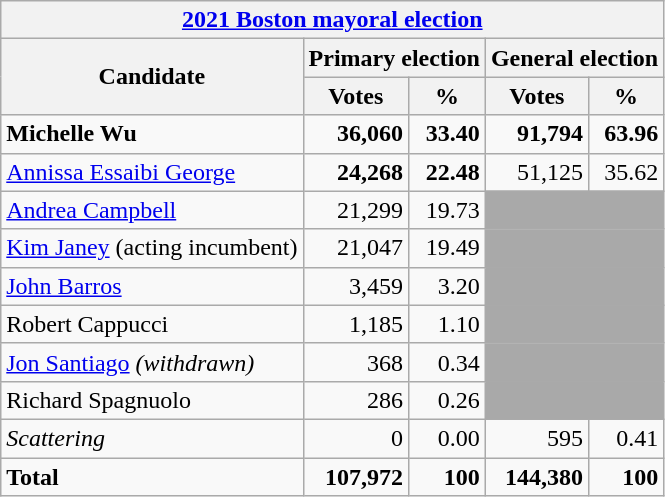<table class=wikitable>
<tr>
<th colspan=5><a href='#'>2021 Boston mayoral election</a></th>
</tr>
<tr>
<th colspan=1 rowspan=2>Candidate</th>
<th colspan=2><strong>Primary election</strong></th>
<th colspan=2><strong>General election</strong></th>
</tr>
<tr>
<th>Votes</th>
<th>%</th>
<th>Votes</th>
<th>%</th>
</tr>
<tr>
<td><strong>Michelle Wu</strong></td>
<td align="right"><strong>36,060</strong></td>
<td align="right"><strong>33.40</strong></td>
<td align="right"><strong>91,794</strong></td>
<td align="right"><strong>63.96</strong></td>
</tr>
<tr>
<td><a href='#'>Annissa Essaibi George</a></td>
<td align="right"><strong>24,268</strong></td>
<td align="right"><strong>22.48</strong></td>
<td align="right">51,125</td>
<td align="right">35.62</td>
</tr>
<tr>
<td><a href='#'>Andrea Campbell</a></td>
<td align="right">21,299</td>
<td align="right">19.73</td>
<td colspan=2 bgcolor=darkgray> </td>
</tr>
<tr>
<td><a href='#'>Kim Janey</a> (acting incumbent)</td>
<td align="right">21,047</td>
<td align="right">19.49</td>
<td colspan=2 bgcolor=darkgray> </td>
</tr>
<tr>
<td><a href='#'>John Barros</a></td>
<td align="right">3,459</td>
<td align="right">3.20</td>
<td colspan=2 bgcolor=darkgray> </td>
</tr>
<tr>
<td>Robert Cappucci</td>
<td align="right">1,185</td>
<td align="right">1.10</td>
<td colspan=2 bgcolor=darkgray> </td>
</tr>
<tr>
<td><a href='#'>Jon Santiago</a> <em>(withdrawn)</em></td>
<td align="right">368</td>
<td align="right">0.34</td>
<td colspan=2 bgcolor=darkgray> </td>
</tr>
<tr>
<td>Richard Spagnuolo</td>
<td align="right">286</td>
<td align="right">0.26</td>
<td colspan=2 bgcolor=darkgray> </td>
</tr>
<tr>
<td><em>Scattering</em></td>
<td align="right">0</td>
<td align="right">0.00</td>
<td align="right">595</td>
<td align="right">0.41</td>
</tr>
<tr>
<td><strong>Total</strong></td>
<td align="right"><strong>107,972</strong></td>
<td align="right"><strong>100</strong></td>
<td align="right"><strong>144,380</strong></td>
<td align="right"><strong>100</strong></td>
</tr>
</table>
